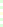<table style="font-size: 85%">
<tr>
<td style="background:#dfd;"></td>
</tr>
<tr>
<td style="background:#dfd;"></td>
</tr>
<tr>
<td style="background:#ffd;"></td>
</tr>
<tr>
<td style="background:#dfd;"></td>
</tr>
<tr>
<td style="background:#dfd;"></td>
</tr>
</table>
